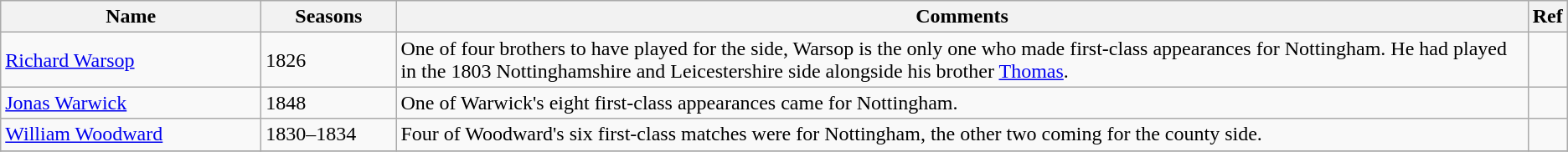<table class="wikitable">
<tr>
<th style="width:200px">Name</th>
<th style="width: 100px">Seasons</th>
<th>Comments</th>
<th>Ref</th>
</tr>
<tr>
<td><a href='#'>Richard Warsop</a></td>
<td>1826</td>
<td>One of four brothers to have played for the side, Warsop is the only one who made first-class appearances for Nottingham. He had played in the 1803 Nottinghamshire and Leicestershire side alongside his brother <a href='#'>Thomas</a>.</td>
<td></td>
</tr>
<tr>
<td><a href='#'>Jonas Warwick</a></td>
<td>1848</td>
<td>One of Warwick's eight first-class appearances came for Nottingham.</td>
<td></td>
</tr>
<tr>
<td><a href='#'>William Woodward</a></td>
<td>1830–1834</td>
<td>Four of Woodward's six first-class matches were for Nottingham, the other two coming for the county side.</td>
<td></td>
</tr>
<tr>
</tr>
</table>
